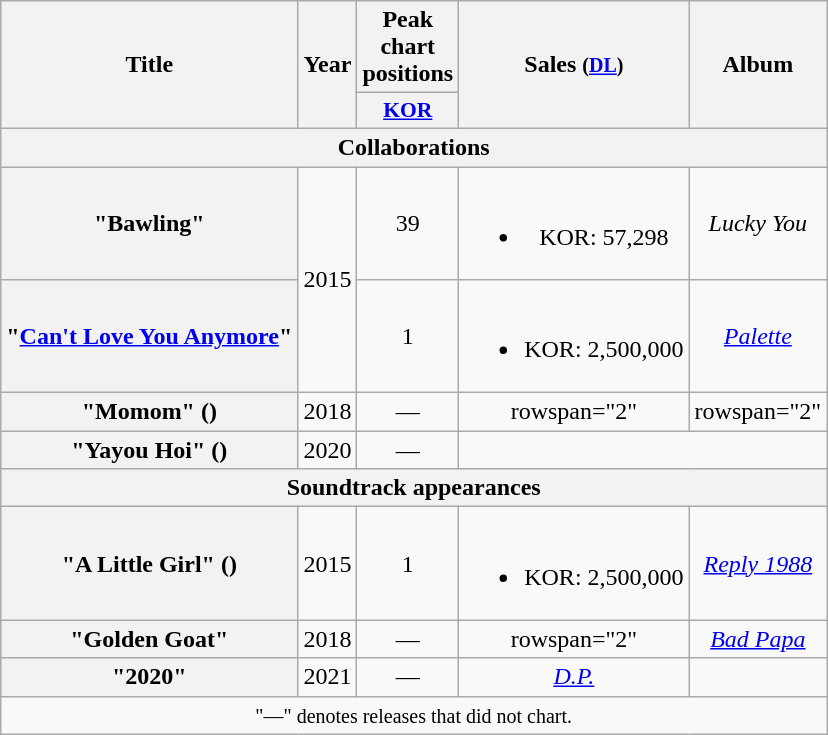<table class="wikitable plainrowheaders" style="text-align:center;">
<tr>
<th scope="col" rowspan="2">Title</th>
<th scope="col" rowspan="2">Year</th>
<th scope="col" colspan="1">Peak chart <br> positions</th>
<th scope="col" rowspan="2">Sales <small>(<a href='#'>DL</a>)</small></th>
<th scope="col" rowspan="2">Album</th>
</tr>
<tr>
<th scope="col" style="width:3.5em;font-size:90%;"><a href='#'>KOR</a><br></th>
</tr>
<tr>
<th scope="col" colspan="5">Collaborations</th>
</tr>
<tr>
<th scope="row">"Bawling"<br></th>
<td rowspan="2">2015</td>
<td>39</td>
<td><br><ul><li>KOR: 57,298</li></ul></td>
<td><em>Lucky You</em></td>
</tr>
<tr>
<th scope="row">"<a href='#'>Can't Love You Anymore</a>"<br></th>
<td>1</td>
<td><br><ul><li>KOR: 2,500,000</li></ul></td>
<td><em><a href='#'>Palette</a></em></td>
</tr>
<tr>
<th scope="row">"Momom" ()<br></th>
<td>2018</td>
<td>—</td>
<td>rowspan="2" </td>
<td>rowspan="2" </td>
</tr>
<tr>
<th scope="row">"Yayou Hoi" ()<br></th>
<td>2020</td>
<td>—</td>
</tr>
<tr>
<th scope="col" colspan="5">Soundtrack appearances</th>
</tr>
<tr>
<th scope="row">"A Little Girl" ()</th>
<td>2015</td>
<td>1</td>
<td><br><ul><li>KOR: 2,500,000</li></ul></td>
<td><em><a href='#'>Reply 1988</a></em></td>
</tr>
<tr>
<th scope="row">"Golden Goat"</th>
<td>2018</td>
<td>—</td>
<td>rowspan="2" </td>
<td><em><a href='#'>Bad Papa</a></em></td>
</tr>
<tr>
<th scope="row">"2020" <br></th>
<td>2021</td>
<td>—</td>
<td><em><a href='#'>D.P.</a></em></td>
</tr>
<tr>
<td colspan="5" align="center"><small>"—" denotes releases that did not chart.</small></td>
</tr>
</table>
